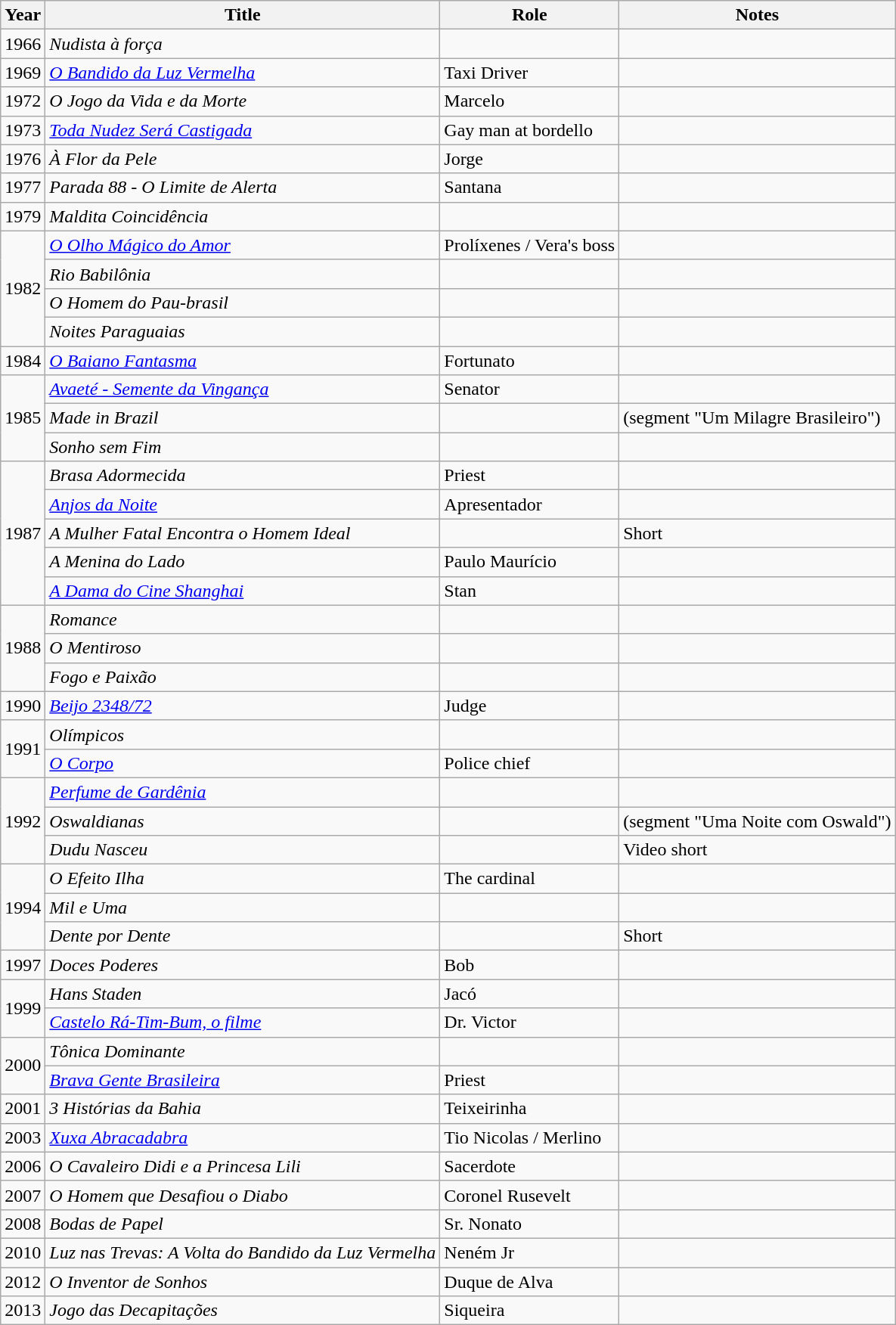<table class="wikitable">
<tr>
<th>Year</th>
<th>Title</th>
<th>Role</th>
<th>Notes</th>
</tr>
<tr>
<td>1966</td>
<td><em>Nudista à força</em></td>
<td></td>
<td></td>
</tr>
<tr>
<td>1969</td>
<td><em><a href='#'>O Bandido da Luz Vermelha</a></em></td>
<td>Taxi Driver</td>
<td></td>
</tr>
<tr>
<td>1972</td>
<td><em>O Jogo da Vida e da Morte</em></td>
<td>Marcelo</td>
<td></td>
</tr>
<tr>
<td>1973</td>
<td><em><a href='#'>Toda Nudez Será Castigada</a></em></td>
<td>Gay man at bordello</td>
<td></td>
</tr>
<tr>
<td>1976</td>
<td><em>À Flor da Pele</em></td>
<td>Jorge</td>
<td></td>
</tr>
<tr>
<td>1977</td>
<td><em>Parada 88 - O Limite de Alerta</em></td>
<td>Santana</td>
<td></td>
</tr>
<tr>
<td>1979</td>
<td><em>Maldita Coincidência</em></td>
<td></td>
<td></td>
</tr>
<tr>
<td rowspan="4">1982</td>
<td><em><a href='#'>O Olho Mágico do Amor</a></em></td>
<td>Prolíxenes / Vera's boss</td>
<td></td>
</tr>
<tr>
<td><em>Rio Babilônia</em></td>
<td></td>
<td></td>
</tr>
<tr>
<td><em>O Homem do Pau-brasil</em></td>
<td></td>
<td></td>
</tr>
<tr>
<td><em>Noites Paraguaias</em></td>
<td></td>
<td></td>
</tr>
<tr>
<td>1984</td>
<td><em><a href='#'>O Baiano Fantasma</a></em></td>
<td>Fortunato</td>
<td></td>
</tr>
<tr>
<td rowspan="3">1985</td>
<td><em><a href='#'>Avaeté - Semente da Vingança</a></em></td>
<td>Senator</td>
<td></td>
</tr>
<tr>
<td><em>Made in Brazil</em></td>
<td></td>
<td>(segment "Um Milagre Brasileiro")</td>
</tr>
<tr>
<td><em>Sonho sem Fim</em></td>
<td></td>
<td></td>
</tr>
<tr>
<td rowspan="5">1987</td>
<td><em>Brasa Adormecida</em></td>
<td>Priest</td>
<td></td>
</tr>
<tr>
<td><em><a href='#'>Anjos da Noite</a></em></td>
<td>Apresentador</td>
<td></td>
</tr>
<tr>
<td><em>A Mulher Fatal Encontra o Homem Ideal</em></td>
<td></td>
<td>Short</td>
</tr>
<tr>
<td><em>A Menina do Lado</em></td>
<td>Paulo Maurício</td>
<td></td>
</tr>
<tr>
<td><em><a href='#'>A Dama do Cine Shanghai</a></em></td>
<td>Stan</td>
<td></td>
</tr>
<tr>
<td rowspan="3">1988</td>
<td><em>Romance</em></td>
<td></td>
<td></td>
</tr>
<tr>
<td><em>O Mentiroso</em></td>
<td></td>
<td></td>
</tr>
<tr>
<td><em>Fogo e Paixão</em></td>
<td></td>
<td></td>
</tr>
<tr>
<td>1990</td>
<td><em><a href='#'>Beijo 2348/72</a></em></td>
<td>Judge</td>
<td></td>
</tr>
<tr>
<td rowspan="2">1991</td>
<td><em>Olímpicos</em></td>
<td></td>
<td></td>
</tr>
<tr>
<td><em><a href='#'>O Corpo</a></em></td>
<td>Police chief</td>
<td></td>
</tr>
<tr>
<td rowspan="3">1992</td>
<td><em><a href='#'>Perfume de Gardênia</a></em></td>
<td></td>
<td></td>
</tr>
<tr>
<td><em>Oswaldianas</em></td>
<td></td>
<td>(segment "Uma Noite com Oswald")</td>
</tr>
<tr>
<td><em>Dudu Nasceu</em></td>
<td></td>
<td>Video short</td>
</tr>
<tr>
<td rowspan="3">1994</td>
<td><em>O Efeito Ilha</em></td>
<td>The cardinal</td>
<td></td>
</tr>
<tr>
<td><em>Mil e Uma</em></td>
<td></td>
<td></td>
</tr>
<tr>
<td><em>Dente por Dente</em></td>
<td></td>
<td>Short</td>
</tr>
<tr>
<td>1997</td>
<td><em>Doces Poderes</em></td>
<td>Bob</td>
<td></td>
</tr>
<tr>
<td rowspan="2">1999</td>
<td><em>Hans Staden</em></td>
<td>Jacó</td>
<td></td>
</tr>
<tr>
<td><em><a href='#'>Castelo Rá-Tim-Bum, o filme</a></em></td>
<td>Dr. Victor</td>
<td></td>
</tr>
<tr>
<td rowspan="2">2000</td>
<td><em>Tônica Dominante</em></td>
<td></td>
<td></td>
</tr>
<tr>
<td><em><a href='#'>Brava Gente Brasileira</a></em></td>
<td>Priest</td>
<td></td>
</tr>
<tr>
<td>2001</td>
<td><em>3 Histórias da Bahia</em></td>
<td>Teixeirinha</td>
<td></td>
</tr>
<tr>
<td>2003</td>
<td><em><a href='#'>Xuxa Abracadabra</a></em></td>
<td>Tio Nicolas / Merlino</td>
<td></td>
</tr>
<tr>
<td>2006</td>
<td><em>O Cavaleiro Didi e a Princesa Lili</em></td>
<td>Sacerdote</td>
<td></td>
</tr>
<tr>
<td>2007</td>
<td><em>O Homem que Desafiou o Diabo</em></td>
<td>Coronel Rusevelt</td>
<td></td>
</tr>
<tr>
<td>2008</td>
<td><em>Bodas de Papel</em></td>
<td>Sr. Nonato</td>
<td></td>
</tr>
<tr>
<td>2010</td>
<td><em>Luz nas Trevas: A Volta do Bandido da Luz Vermelha</em></td>
<td>Neném Jr</td>
<td></td>
</tr>
<tr>
<td>2012</td>
<td><em>O Inventor de Sonhos</em></td>
<td>Duque de Alva</td>
<td></td>
</tr>
<tr>
<td>2013</td>
<td><em>Jogo das Decapitações</em></td>
<td>Siqueira</td>
<td></td>
</tr>
</table>
